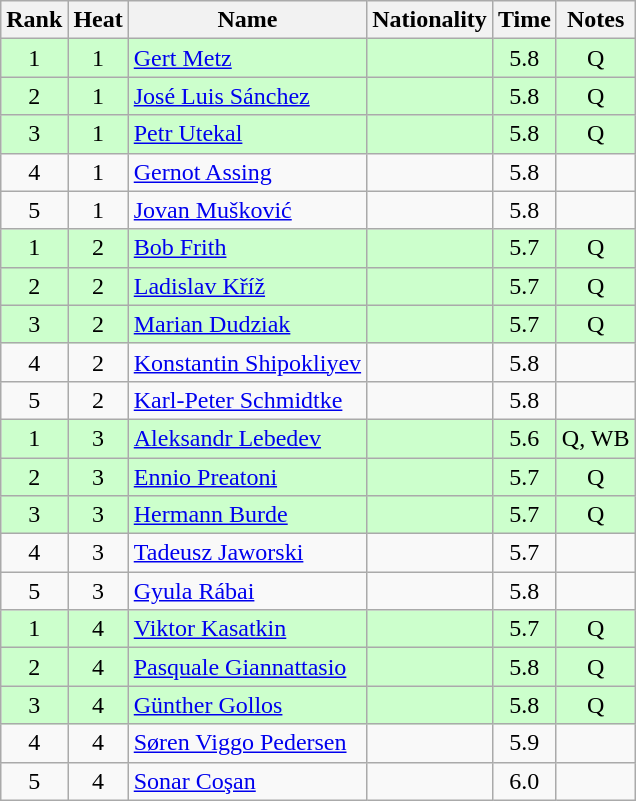<table class="wikitable sortable" style="text-align:center">
<tr>
<th>Rank</th>
<th>Heat</th>
<th>Name</th>
<th>Nationality</th>
<th>Time</th>
<th>Notes</th>
</tr>
<tr bgcolor=ccffcc>
<td>1</td>
<td>1</td>
<td align="left"><a href='#'>Gert Metz</a></td>
<td align=left></td>
<td>5.8</td>
<td>Q</td>
</tr>
<tr bgcolor=ccffcc>
<td>2</td>
<td>1</td>
<td align="left"><a href='#'>José Luis Sánchez</a></td>
<td align=left></td>
<td>5.8</td>
<td>Q</td>
</tr>
<tr bgcolor=ccffcc>
<td>3</td>
<td>1</td>
<td align="left"><a href='#'>Petr Utekal</a></td>
<td align=left></td>
<td>5.8</td>
<td>Q</td>
</tr>
<tr>
<td>4</td>
<td>1</td>
<td align="left"><a href='#'>Gernot Assing</a></td>
<td align=left></td>
<td>5.8</td>
<td></td>
</tr>
<tr>
<td>5</td>
<td>1</td>
<td align="left"><a href='#'>Jovan Mušković</a></td>
<td align=left></td>
<td>5.8</td>
<td></td>
</tr>
<tr bgcolor=ccffcc>
<td>1</td>
<td>2</td>
<td align="left"><a href='#'>Bob Frith</a></td>
<td align=left></td>
<td>5.7</td>
<td>Q</td>
</tr>
<tr bgcolor=ccffcc>
<td>2</td>
<td>2</td>
<td align="left"><a href='#'>Ladislav Kříž</a></td>
<td align=left></td>
<td>5.7</td>
<td>Q</td>
</tr>
<tr bgcolor=ccffcc>
<td>3</td>
<td>2</td>
<td align="left"><a href='#'>Marian Dudziak</a></td>
<td align=left></td>
<td>5.7</td>
<td>Q</td>
</tr>
<tr>
<td>4</td>
<td>2</td>
<td align="left"><a href='#'>Konstantin Shipokliyev</a></td>
<td align=left></td>
<td>5.8</td>
<td></td>
</tr>
<tr>
<td>5</td>
<td>2</td>
<td align="left"><a href='#'>Karl-Peter Schmidtke</a></td>
<td align=left></td>
<td>5.8</td>
<td></td>
</tr>
<tr bgcolor=ccffcc>
<td>1</td>
<td>3</td>
<td align="left"><a href='#'>Aleksandr Lebedev</a></td>
<td align=left></td>
<td>5.6</td>
<td>Q, WB</td>
</tr>
<tr bgcolor=ccffcc>
<td>2</td>
<td>3</td>
<td align="left"><a href='#'>Ennio Preatoni</a></td>
<td align=left></td>
<td>5.7</td>
<td>Q</td>
</tr>
<tr bgcolor=ccffcc>
<td>3</td>
<td>3</td>
<td align="left"><a href='#'>Hermann Burde</a></td>
<td align=left></td>
<td>5.7</td>
<td>Q</td>
</tr>
<tr>
<td>4</td>
<td>3</td>
<td align="left"><a href='#'>Tadeusz Jaworski</a></td>
<td align=left></td>
<td>5.7</td>
<td></td>
</tr>
<tr>
<td>5</td>
<td>3</td>
<td align="left"><a href='#'>Gyula Rábai</a></td>
<td align=left></td>
<td>5.8</td>
<td></td>
</tr>
<tr bgcolor=ccffcc>
<td>1</td>
<td>4</td>
<td align="left"><a href='#'>Viktor Kasatkin</a></td>
<td align=left></td>
<td>5.7</td>
<td>Q</td>
</tr>
<tr bgcolor=ccffcc>
<td>2</td>
<td>4</td>
<td align="left"><a href='#'>Pasquale Giannattasio</a></td>
<td align=left></td>
<td>5.8</td>
<td>Q</td>
</tr>
<tr bgcolor=ccffcc>
<td>3</td>
<td>4</td>
<td align="left"><a href='#'>Günther Gollos</a></td>
<td align=left></td>
<td>5.8</td>
<td>Q</td>
</tr>
<tr>
<td>4</td>
<td>4</td>
<td align="left"><a href='#'>Søren Viggo Pedersen</a></td>
<td align=left></td>
<td>5.9</td>
<td></td>
</tr>
<tr>
<td>5</td>
<td>4</td>
<td align="left"><a href='#'>Sonar Coşan</a></td>
<td align=left></td>
<td>6.0</td>
<td></td>
</tr>
</table>
